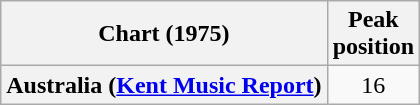<table class="wikitable sortable plainrowheaders" style="text-align:center">
<tr>
<th>Chart (1975)</th>
<th>Peak<br>position</th>
</tr>
<tr>
<th scope="row">Australia (<a href='#'>Kent Music Report</a>)</th>
<td>16</td>
</tr>
</table>
